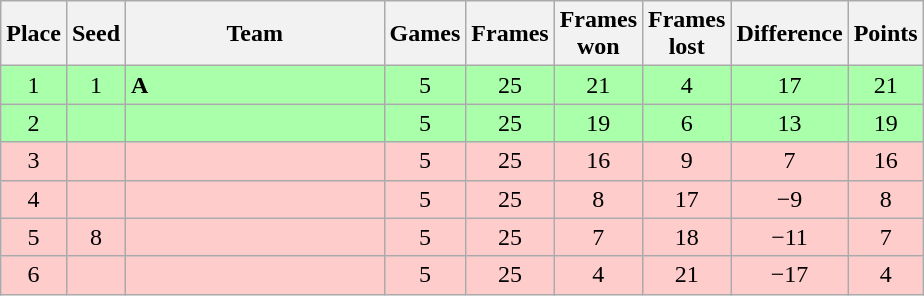<table class="wikitable" style="text-align: center;">
<tr>
<th width=20>Place</th>
<th width=20>Seed</th>
<th width=165>Team</th>
<th width=20>Games</th>
<th width=20>Frames</th>
<th width=20>Frames won</th>
<th width=20>Frames lost</th>
<th width=20>Difference</th>
<th width=20>Points</th>
</tr>
<tr style="background:#aaffaa;">
<td>1</td>
<td>1</td>
<td style="text-align:left;"><strong> A</strong></td>
<td>5</td>
<td>25</td>
<td>21</td>
<td>4</td>
<td>17</td>
<td>21</td>
</tr>
<tr style="background:#aaffaa;">
<td>2</td>
<td></td>
<td style="text-align:left;"><strong></strong></td>
<td>5</td>
<td>25</td>
<td>19</td>
<td>6</td>
<td>13</td>
<td>19</td>
</tr>
<tr style="background:#fcc;">
<td>3</td>
<td></td>
<td style="text-align:left;"></td>
<td>5</td>
<td>25</td>
<td>16</td>
<td>9</td>
<td>7</td>
<td>16</td>
</tr>
<tr style="background:#fcc;">
<td>4</td>
<td></td>
<td style="text-align:left;"></td>
<td>5</td>
<td>25</td>
<td>8</td>
<td>17</td>
<td>−9</td>
<td>8</td>
</tr>
<tr style="background:#fcc;">
<td>5</td>
<td>8</td>
<td style="text-align:left;"></td>
<td>5</td>
<td>25</td>
<td>7</td>
<td>18</td>
<td>−11</td>
<td>7</td>
</tr>
<tr style="background:#fcc;">
<td>6</td>
<td></td>
<td style="text-align:left;"></td>
<td>5</td>
<td>25</td>
<td>4</td>
<td>21</td>
<td>−17</td>
<td>4</td>
</tr>
</table>
